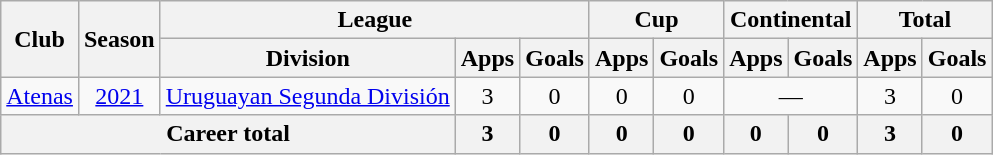<table class="wikitable" style="text-align: center">
<tr>
<th rowspan="2">Club</th>
<th rowspan="2">Season</th>
<th colspan="3">League</th>
<th colspan="2">Cup</th>
<th colspan="2">Continental</th>
<th colspan="2">Total</th>
</tr>
<tr>
<th>Division</th>
<th>Apps</th>
<th>Goals</th>
<th>Apps</th>
<th>Goals</th>
<th>Apps</th>
<th>Goals</th>
<th>Apps</th>
<th>Goals</th>
</tr>
<tr>
<td><a href='#'>Atenas</a></td>
<td><a href='#'>2021</a></td>
<td><a href='#'>Uruguayan Segunda División</a></td>
<td>3</td>
<td>0</td>
<td>0</td>
<td>0</td>
<td colspan="2">—</td>
<td>3</td>
<td>0</td>
</tr>
<tr>
<th colspan=3>Career total</th>
<th>3</th>
<th>0</th>
<th>0</th>
<th>0</th>
<th>0</th>
<th>0</th>
<th>3</th>
<th>0</th>
</tr>
</table>
